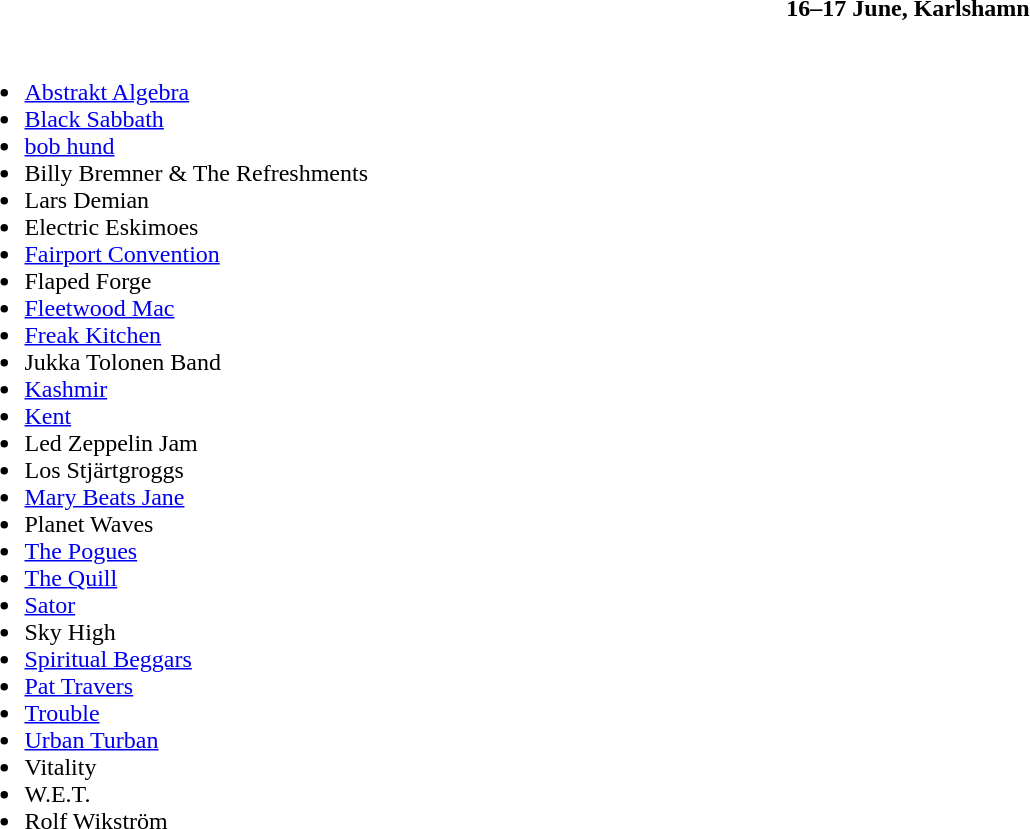<table class="toccolours collapsible" style="width:100%;">
<tr>
<th>16–17 June, Karlshamn</th>
</tr>
<tr>
<td><br><ul><li><a href='#'>Abstrakt Algebra</a></li><li><a href='#'>Black Sabbath</a></li><li><a href='#'>bob hund</a></li><li>Billy Bremner & The Refreshments</li><li>Lars Demian</li><li>Electric Eskimoes</li><li><a href='#'>Fairport Convention</a></li><li>Flaped Forge</li><li><a href='#'>Fleetwood Mac</a></li><li><a href='#'>Freak Kitchen</a></li><li>Jukka Tolonen Band</li><li><a href='#'>Kashmir</a></li><li><a href='#'>Kent</a></li><li>Led Zeppelin Jam</li><li>Los Stjärtgroggs</li><li><a href='#'>Mary Beats Jane</a></li><li>Planet Waves</li><li><a href='#'>The Pogues</a></li><li><a href='#'>The Quill</a></li><li><a href='#'>Sator</a></li><li>Sky High</li><li><a href='#'>Spiritual Beggars</a></li><li><a href='#'>Pat Travers</a></li><li><a href='#'>Trouble</a></li><li><a href='#'>Urban Turban</a></li><li>Vitality</li><li>W.E.T.</li><li>Rolf Wikström</li></ul></td>
</tr>
</table>
